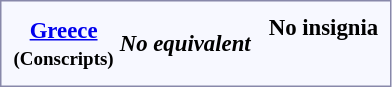<table style="border:1px solid #8888aa; background-color:#f7f8ff; padding:5px; font-size:95%; margin: 0px 12px 12px 0px;">
<tr style="text-align:center;">
<th rowspan=2> <a href='#'>Greece</a><br><small>(Conscripts)</small></th>
<td colspan=16 rowspan=2><strong><em>No equivalent</em></strong></td>
<td colspan=6></td>
<td colspan=12 rowspan=2></td>
<td colspan=2><strong>No insignia</strong></td>
</tr>
<tr style="text-align:center;">
<td colspan=6><br></td>
<td colspan=2><br></td>
</tr>
</table>
